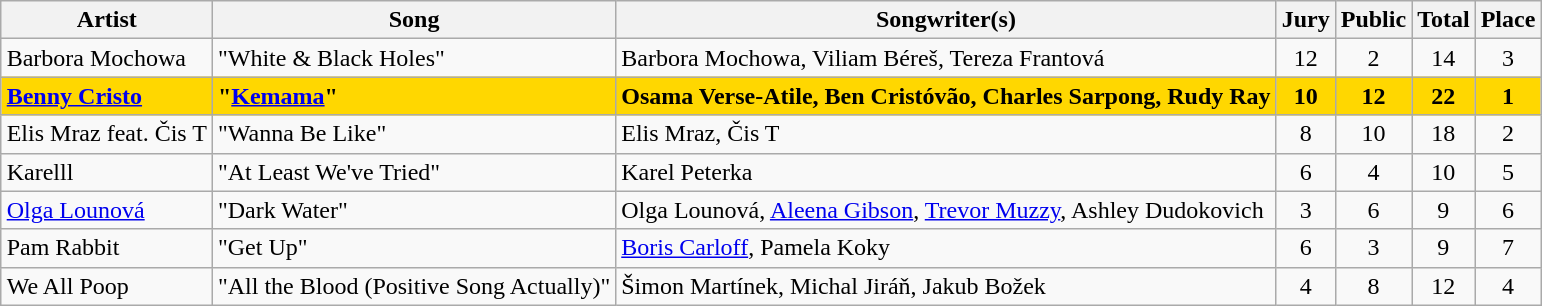<table class="sortable wikitable" style="margin: 1em auto 1em auto; text-align:center">
<tr>
<th>Artist</th>
<th>Song</th>
<th>Songwriter(s)</th>
<th>Jury</th>
<th>Public</th>
<th>Total</th>
<th>Place</th>
</tr>
<tr>
<td align="left">Barbora Mochowa</td>
<td align="left">"White & Black Holes"</td>
<td align="left">Barbora Mochowa, Viliam Béreš, Tereza Frantová</td>
<td>12</td>
<td>2</td>
<td>14</td>
<td>3</td>
</tr>
<tr style="font-weight:bold; background:gold;">
<td align="left"><a href='#'>Benny Cristo</a></td>
<td align="left">"<a href='#'>Kemama</a>"</td>
<td align="left">Osama Verse-Atile, Ben Cristóvão, Charles Sarpong, Rudy Ray</td>
<td>10</td>
<td>12</td>
<td>22</td>
<td>1</td>
</tr>
<tr>
<td align="left">Elis Mraz feat. Čis T</td>
<td align="left">"Wanna Be Like"</td>
<td align="left">Elis Mraz, Čis T</td>
<td>8</td>
<td>10</td>
<td>18</td>
<td>2</td>
</tr>
<tr>
<td align="left">Karelll</td>
<td align="left">"At Least We've Tried"</td>
<td align="left">Karel Peterka</td>
<td>6</td>
<td>4</td>
<td>10</td>
<td>5</td>
</tr>
<tr>
<td align="left"><a href='#'>Olga Lounová</a></td>
<td align="left">"Dark Water"</td>
<td align="left">Olga Lounová, <a href='#'>Aleena Gibson</a>, <a href='#'>Trevor Muzzy</a>, Ashley Dudokovich</td>
<td>3</td>
<td>6</td>
<td>9</td>
<td>6</td>
</tr>
<tr>
<td align="left">Pam Rabbit</td>
<td align="left">"Get Up"</td>
<td align="left"><a href='#'>Boris Carloff</a>, Pamela Koky</td>
<td>6</td>
<td>3</td>
<td>9</td>
<td>7</td>
</tr>
<tr>
<td align="left">We All Poop</td>
<td align="left">"All the Blood (Positive Song Actually)"</td>
<td align="left">Šimon Martínek, Michal Jiráň, Jakub Božek</td>
<td>4</td>
<td>8</td>
<td>12</td>
<td>4</td>
</tr>
</table>
